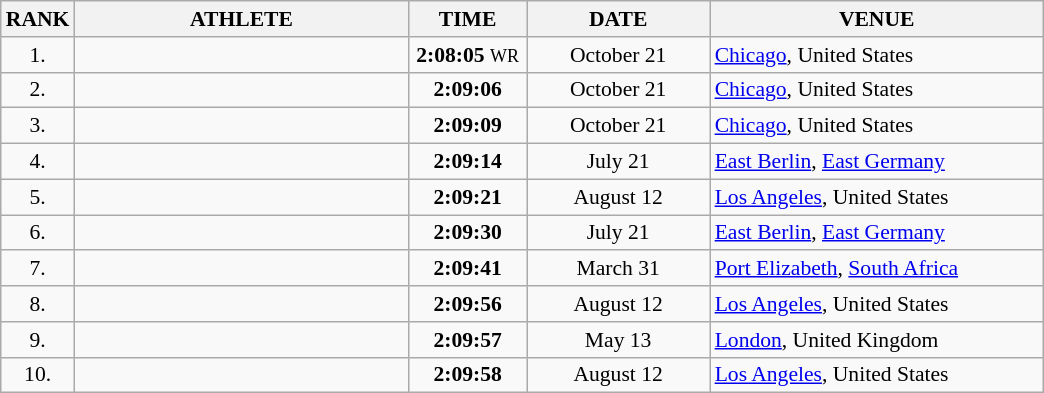<table class="wikitable" style="border-collapse: collapse; font-size: 90%;">
<tr>
<th>RANK</th>
<th align="center" style="width: 15em">ATHLETE</th>
<th align="center" style="width: 5em">TIME</th>
<th align="center" style="width: 8em">DATE</th>
<th align="center" style="width: 15em">VENUE</th>
</tr>
<tr>
<td align="center">1.</td>
<td></td>
<td align="center"><strong>2:08:05</strong> <small>WR</small></td>
<td align="center">October 21</td>
<td><a href='#'>Chicago</a>, United States</td>
</tr>
<tr>
<td align="center">2.</td>
<td></td>
<td align="center"><strong>2:09:06</strong></td>
<td align="center">October 21</td>
<td><a href='#'>Chicago</a>, United States</td>
</tr>
<tr>
<td align="center">3.</td>
<td></td>
<td align="center"><strong>2:09:09</strong></td>
<td align="center">October 21</td>
<td><a href='#'>Chicago</a>, United States</td>
</tr>
<tr>
<td align="center">4.</td>
<td></td>
<td align="center"><strong>2:09:14</strong></td>
<td align="center">July 21</td>
<td><a href='#'>East Berlin</a>, <a href='#'>East Germany</a></td>
</tr>
<tr>
<td align="center">5.</td>
<td></td>
<td align="center"><strong>2:09:21</strong></td>
<td align="center">August 12</td>
<td><a href='#'>Los Angeles</a>, United States</td>
</tr>
<tr>
<td align="center">6.</td>
<td></td>
<td align="center"><strong>2:09:30</strong></td>
<td align="center">July 21</td>
<td><a href='#'>East Berlin</a>, <a href='#'>East Germany</a></td>
</tr>
<tr>
<td align="center">7.</td>
<td></td>
<td align="center"><strong>2:09:41</strong></td>
<td align="center">March 31</td>
<td><a href='#'>Port Elizabeth</a>, <a href='#'>South Africa</a></td>
</tr>
<tr>
<td align="center">8.</td>
<td></td>
<td align="center"><strong>2:09:56</strong></td>
<td align="center">August 12</td>
<td><a href='#'>Los Angeles</a>, United States</td>
</tr>
<tr>
<td align="center">9.</td>
<td></td>
<td align="center"><strong>2:09:57</strong></td>
<td align="center">May 13</td>
<td><a href='#'>London</a>, United Kingdom</td>
</tr>
<tr>
<td align="center">10.</td>
<td></td>
<td align="center"><strong>2:09:58</strong></td>
<td align="center">August 12</td>
<td><a href='#'>Los Angeles</a>, United States</td>
</tr>
</table>
